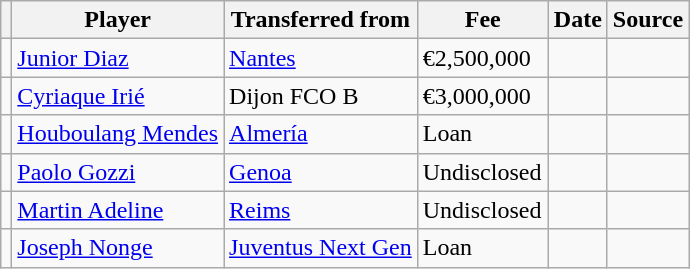<table class="wikitable plainrowheaders sortable">
<tr>
<th></th>
<th scope="col">Player</th>
<th>Transferred from</th>
<th style="width: 80px;">Fee</th>
<th scope="col">Date</th>
<th scope="col">Source</th>
</tr>
<tr>
<td align="center"></td>
<td> <a href='#'>Junior Diaz</a></td>
<td> <a href='#'>Nantes</a></td>
<td>€2,500,000</td>
<td></td>
<td></td>
</tr>
<tr>
<td align="center"></td>
<td> <a href='#'>Cyriaque Irié</a></td>
<td> Dijon FCO B</td>
<td>€3,000,000</td>
<td></td>
<td></td>
</tr>
<tr>
<td align="center"></td>
<td> <a href='#'>Houboulang Mendes</a></td>
<td> <a href='#'>Almería</a></td>
<td>Loan</td>
<td></td>
<td></td>
</tr>
<tr>
<td align="center"></td>
<td> <a href='#'>Paolo Gozzi</a></td>
<td> <a href='#'>Genoa</a></td>
<td>Undisclosed</td>
<td></td>
<td></td>
</tr>
<tr>
<td align="center"></td>
<td> <a href='#'>Martin Adeline</a></td>
<td> <a href='#'>Reims</a></td>
<td>Undisclosed</td>
<td></td>
<td></td>
</tr>
<tr>
<td align="center"></td>
<td> <a href='#'>Joseph Nonge</a></td>
<td> <a href='#'>Juventus Next Gen</a></td>
<td>Loan</td>
<td></td>
<td></td>
</tr>
</table>
